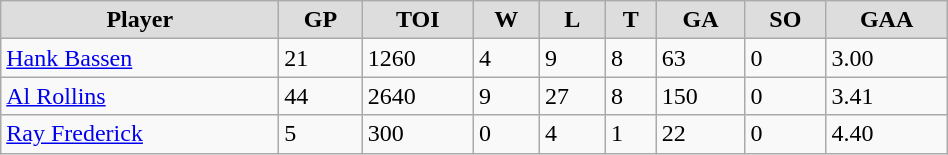<table class="wikitable" width="50%">
<tr align="center"  bgcolor="#dddddd">
<td><strong>Player</strong></td>
<td><strong>GP</strong></td>
<td><strong>TOI</strong></td>
<td><strong>W</strong></td>
<td><strong>L</strong></td>
<td><strong>T</strong></td>
<td><strong>GA</strong></td>
<td><strong>SO</strong></td>
<td><strong>GAA</strong></td>
</tr>
<tr>
<td><a href='#'>Hank Bassen</a></td>
<td>21</td>
<td>1260</td>
<td>4</td>
<td>9</td>
<td>8</td>
<td>63</td>
<td>0</td>
<td>3.00</td>
</tr>
<tr>
<td><a href='#'>Al Rollins</a></td>
<td>44</td>
<td>2640</td>
<td>9</td>
<td>27</td>
<td>8</td>
<td>150</td>
<td>0</td>
<td>3.41</td>
</tr>
<tr>
<td><a href='#'>Ray Frederick</a></td>
<td>5</td>
<td>300</td>
<td>0</td>
<td>4</td>
<td>1</td>
<td>22</td>
<td>0</td>
<td>4.40</td>
</tr>
</table>
